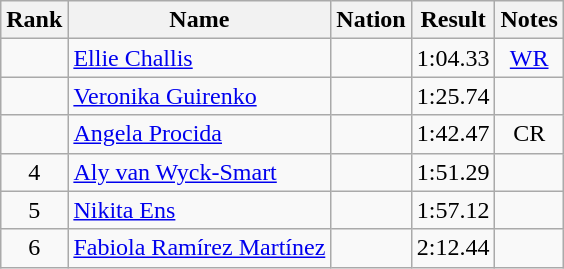<table class="wikitable sortable" style="text-align:center">
<tr>
<th>Rank</th>
<th>Name</th>
<th>Nation</th>
<th>Result</th>
<th>Notes</th>
</tr>
<tr>
<td></td>
<td align=left><a href='#'>Ellie Challis</a></td>
<td align=left></td>
<td>1:04.33</td>
<td><a href='#'>WR</a></td>
</tr>
<tr>
<td></td>
<td align=left><a href='#'>Veronika Guirenko</a></td>
<td align=left></td>
<td>1:25.74</td>
<td></td>
</tr>
<tr>
<td></td>
<td align=left><a href='#'>Angela Procida</a></td>
<td align=left></td>
<td>1:42.47</td>
<td>CR</td>
</tr>
<tr>
<td>4</td>
<td align=left><a href='#'>Aly van Wyck-Smart</a></td>
<td align=left></td>
<td>1:51.29</td>
<td></td>
</tr>
<tr>
<td>5</td>
<td align=left><a href='#'>Nikita Ens</a></td>
<td align=left></td>
<td>1:57.12</td>
<td></td>
</tr>
<tr>
<td>6</td>
<td align=left><a href='#'>Fabiola Ramírez Martínez</a></td>
<td align=left></td>
<td>2:12.44</td>
<td></td>
</tr>
</table>
